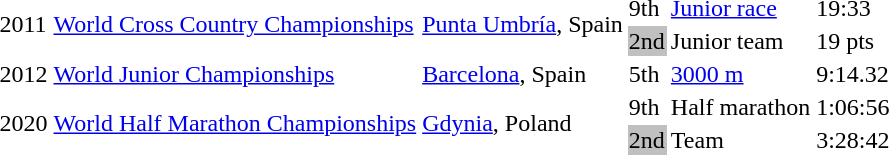<table>
<tr>
<td rowspan=2>2011</td>
<td rowspan=2><a href='#'>World Cross Country Championships</a></td>
<td rowspan=2><a href='#'>Punta Umbría</a>, Spain</td>
<td>9th</td>
<td><a href='#'>Junior race</a></td>
<td>19:33</td>
</tr>
<tr>
<td bgcolor=silver>2nd</td>
<td>Junior team</td>
<td>19 pts</td>
</tr>
<tr>
<td>2012</td>
<td><a href='#'>World Junior Championships</a></td>
<td><a href='#'>Barcelona</a>, Spain</td>
<td>5th</td>
<td><a href='#'>3000 m</a></td>
<td>9:14.32</td>
</tr>
<tr>
<td rowspan=2>2020</td>
<td rowspan=2><a href='#'>World Half Marathon Championships</a></td>
<td rowspan=2><a href='#'>Gdynia</a>, Poland</td>
<td>9th</td>
<td>Half marathon</td>
<td>1:06:56</td>
</tr>
<tr>
<td bgcolor=silver>2nd</td>
<td>Team</td>
<td>3:28:42</td>
</tr>
</table>
